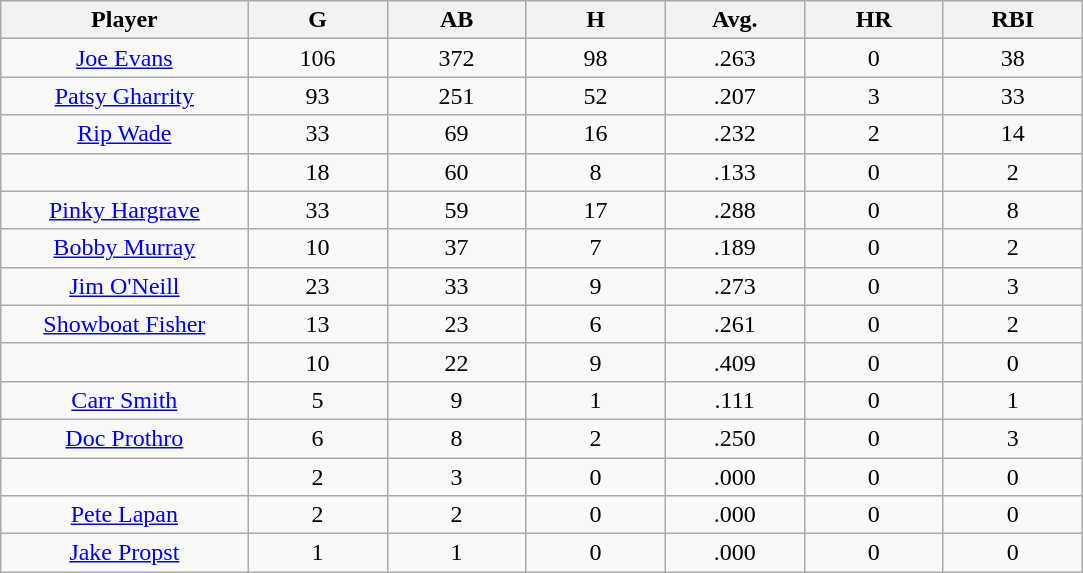<table class="wikitable sortable">
<tr>
<th bgcolor="#DDDDFF" width="16%">Player</th>
<th bgcolor="#DDDDFF" width="9%">G</th>
<th bgcolor="#DDDDFF" width="9%">AB</th>
<th bgcolor="#DDDDFF" width="9%">H</th>
<th bgcolor="#DDDDFF" width="9%">Avg.</th>
<th bgcolor="#DDDDFF" width="9%">HR</th>
<th bgcolor="#DDDDFF" width="9%">RBI</th>
</tr>
<tr align="center">
<td><a href='#'>Joe Evans</a></td>
<td>106</td>
<td>372</td>
<td>98</td>
<td>.263</td>
<td>0</td>
<td>38</td>
</tr>
<tr align="center">
<td><a href='#'>Patsy Gharrity</a></td>
<td>93</td>
<td>251</td>
<td>52</td>
<td>.207</td>
<td>3</td>
<td>33</td>
</tr>
<tr align="center">
<td><a href='#'>Rip Wade</a></td>
<td>33</td>
<td>69</td>
<td>16</td>
<td>.232</td>
<td>2</td>
<td>14</td>
</tr>
<tr align="center">
<td></td>
<td>18</td>
<td>60</td>
<td>8</td>
<td>.133</td>
<td>0</td>
<td>2</td>
</tr>
<tr align="center">
<td><a href='#'>Pinky Hargrave</a></td>
<td>33</td>
<td>59</td>
<td>17</td>
<td>.288</td>
<td>0</td>
<td>8</td>
</tr>
<tr align="center">
<td><a href='#'>Bobby Murray</a></td>
<td>10</td>
<td>37</td>
<td>7</td>
<td>.189</td>
<td>0</td>
<td>2</td>
</tr>
<tr align="center">
<td><a href='#'>Jim O'Neill</a></td>
<td>23</td>
<td>33</td>
<td>9</td>
<td>.273</td>
<td>0</td>
<td>3</td>
</tr>
<tr align="center">
<td><a href='#'>Showboat Fisher</a></td>
<td>13</td>
<td>23</td>
<td>6</td>
<td>.261</td>
<td>0</td>
<td>2</td>
</tr>
<tr align="center">
<td></td>
<td>10</td>
<td>22</td>
<td>9</td>
<td>.409</td>
<td>0</td>
<td>0</td>
</tr>
<tr align="center">
<td><a href='#'>Carr Smith</a></td>
<td>5</td>
<td>9</td>
<td>1</td>
<td>.111</td>
<td>0</td>
<td>1</td>
</tr>
<tr align="center">
<td><a href='#'>Doc Prothro</a></td>
<td>6</td>
<td>8</td>
<td>2</td>
<td>.250</td>
<td>0</td>
<td>3</td>
</tr>
<tr align="center">
<td></td>
<td>2</td>
<td>3</td>
<td>0</td>
<td>.000</td>
<td>0</td>
<td>0</td>
</tr>
<tr align="center">
<td><a href='#'>Pete Lapan</a></td>
<td>2</td>
<td>2</td>
<td>0</td>
<td>.000</td>
<td>0</td>
<td>0</td>
</tr>
<tr align="center">
<td><a href='#'>Jake Propst</a></td>
<td>1</td>
<td>1</td>
<td>0</td>
<td>.000</td>
<td>0</td>
<td>0</td>
</tr>
</table>
